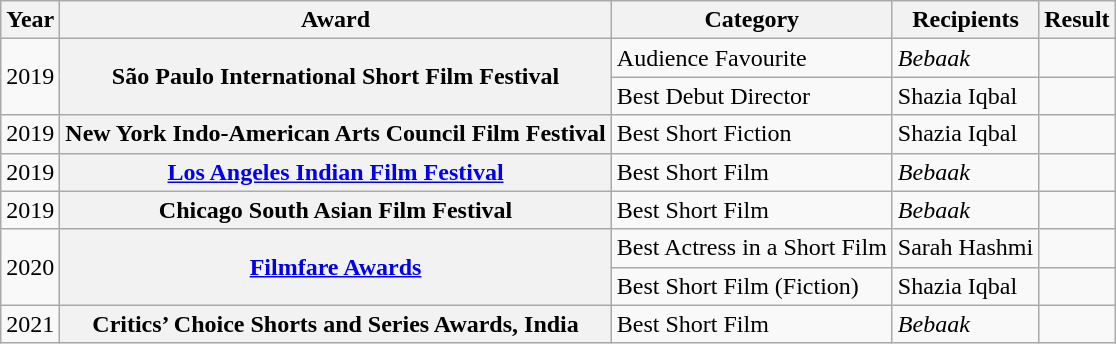<table class="wikitable plainrowheaders sortable">
<tr>
<th scope="col">Year</th>
<th scope="col">Award</th>
<th scope="col">Category</th>
<th scope="col">Recipients</th>
<th scope="col">Result</th>
</tr>
<tr>
<td rowspan="2">2019</td>
<th rowspan="2" scope="row">São Paulo International Short Film Festival</th>
<td>Audience Favourite</td>
<td><em>Bebaak</em></td>
<td></td>
</tr>
<tr>
<td>Best Debut Director</td>
<td>Shazia Iqbal</td>
<td></td>
</tr>
<tr>
<td rowspan="1">2019</td>
<th rowspan="1" scope="row">New York Indo-American Arts Council Film Festival</th>
<td>Best Short Fiction</td>
<td>Shazia Iqbal</td>
<td></td>
</tr>
<tr>
<td rowspan="1">2019</td>
<th rowspan="1" scope="row"><a href='#'>Los Angeles Indian Film Festival</a></th>
<td>Best Short Film</td>
<td><em>Bebaak</em></td>
<td></td>
</tr>
<tr>
<td rowspan="1">2019</td>
<th rowspan="1" scope="row">Chicago South Asian Film Festival</th>
<td>Best Short Film</td>
<td><em>Bebaak</em></td>
<td></td>
</tr>
<tr>
<td rowspan="2">2020</td>
<th rowspan="2" scope="row"><a href='#'>Filmfare Awards</a></th>
<td>Best Actress in a Short Film</td>
<td>Sarah Hashmi</td>
<td></td>
</tr>
<tr>
<td>Best Short Film (Fiction)</td>
<td>Shazia Iqbal</td>
<td></td>
</tr>
<tr>
<td>2021</td>
<th scope="row">Critics’ Choice Shorts and Series Awards, India</th>
<td>Best Short Film</td>
<td><em>Bebaak</em></td>
<td></td>
</tr>
</table>
